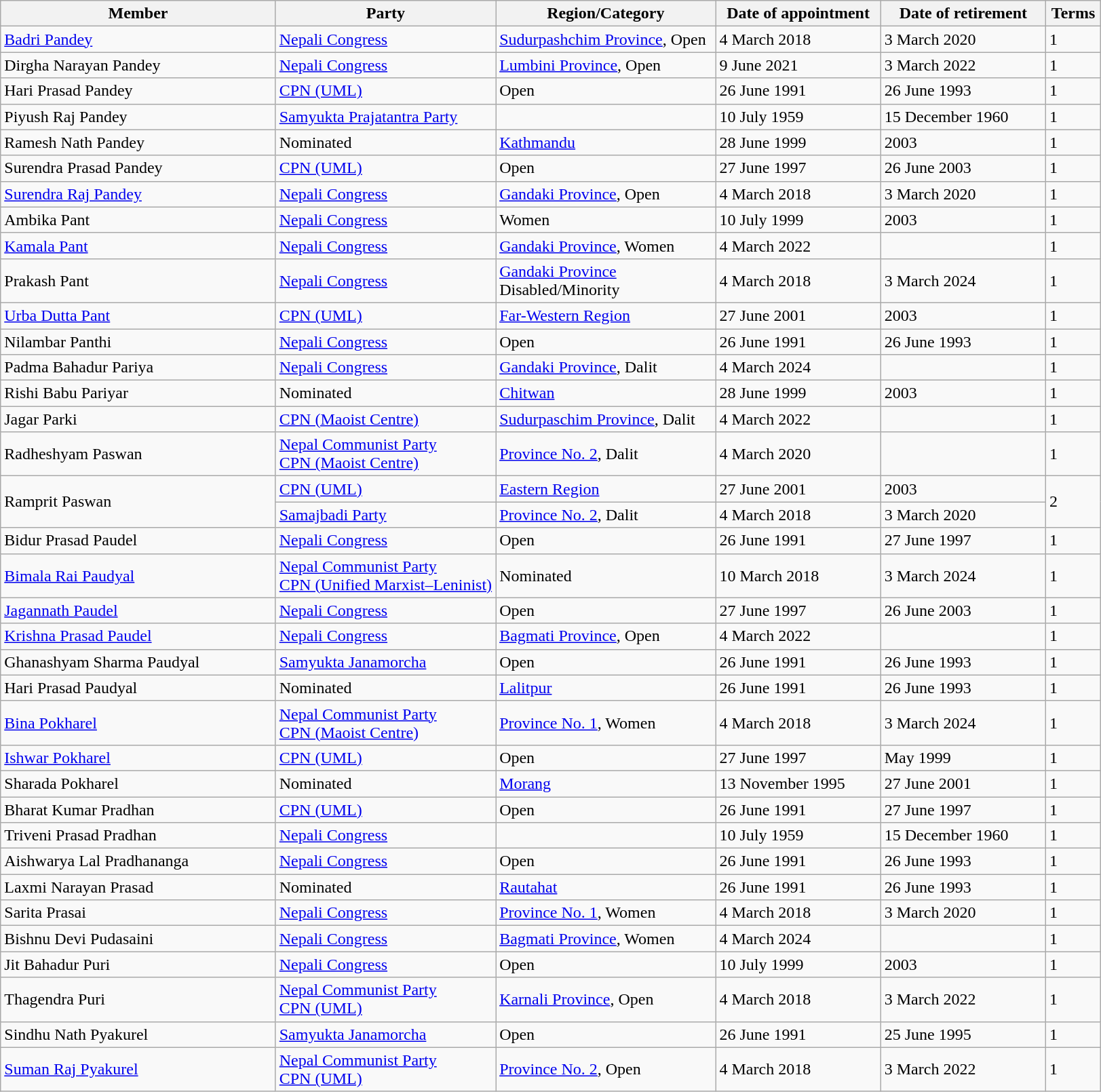<table class="wikitable sortable">
<tr>
<th style="width: 25%;">Member</th>
<th style="width: 20%;">Party</th>
<th style="width: 20%;">Region/Category</th>
<th style="width: 15%;">Date of appointment</th>
<th style="width: 15%;">Date of retirement</th>
<th style="width: 5%;">Terms</th>
</tr>
<tr>
<td><a href='#'>Badri Pandey</a></td>
<td><a href='#'>Nepali Congress</a></td>
<td><a href='#'>Sudurpashchim Province</a>, Open</td>
<td>4 March 2018</td>
<td>3 March 2020</td>
<td>1</td>
</tr>
<tr>
<td>Dirgha Narayan Pandey</td>
<td><a href='#'>Nepali Congress</a></td>
<td><a href='#'>Lumbini Province</a>, Open</td>
<td>9 June 2021</td>
<td>3 March 2022</td>
<td>1</td>
</tr>
<tr>
<td>Hari Prasad Pandey</td>
<td><a href='#'>CPN (UML)</a></td>
<td>Open</td>
<td>26 June 1991</td>
<td>26 June 1993</td>
<td>1</td>
</tr>
<tr>
<td>Piyush Raj Pandey</td>
<td><a href='#'>Samyukta Prajatantra Party</a></td>
<td></td>
<td>10 July 1959</td>
<td>15 December 1960</td>
<td>1</td>
</tr>
<tr>
<td>Ramesh Nath Pandey</td>
<td>Nominated</td>
<td><a href='#'>Kathmandu</a></td>
<td>28 June 1999</td>
<td>2003</td>
<td>1</td>
</tr>
<tr>
<td>Surendra Prasad Pandey</td>
<td><a href='#'>CPN (UML)</a></td>
<td>Open</td>
<td>27 June 1997</td>
<td>26 June 2003</td>
<td>1</td>
</tr>
<tr>
<td><a href='#'>Surendra Raj Pandey</a></td>
<td><a href='#'>Nepali Congress</a></td>
<td><a href='#'>Gandaki Province</a>, Open</td>
<td>4 March 2018</td>
<td>3 March 2020</td>
<td>1</td>
</tr>
<tr>
<td>Ambika Pant</td>
<td><a href='#'>Nepali Congress</a></td>
<td>Women</td>
<td>10 July 1999</td>
<td>2003</td>
<td>1</td>
</tr>
<tr>
<td><a href='#'>Kamala Pant</a></td>
<td><a href='#'>Nepali Congress</a></td>
<td><a href='#'>Gandaki Province</a>, Women</td>
<td>4 March 2022</td>
<td></td>
<td>1</td>
</tr>
<tr>
<td>Prakash Pant</td>
<td><a href='#'>Nepali Congress</a></td>
<td><a href='#'>Gandaki Province</a><br>Disabled/Minority</td>
<td>4 March 2018</td>
<td>3 March 2024</td>
<td>1</td>
</tr>
<tr>
<td><a href='#'>Urba Dutta Pant</a></td>
<td><a href='#'>CPN (UML)</a></td>
<td><a href='#'>Far-Western Region</a></td>
<td>27 June 2001</td>
<td>2003</td>
<td>1</td>
</tr>
<tr>
<td>Nilambar Panthi</td>
<td><a href='#'>Nepali Congress</a></td>
<td>Open</td>
<td>26 June 1991</td>
<td>26 June 1993</td>
<td>1</td>
</tr>
<tr>
<td>Padma Bahadur Pariya</td>
<td><a href='#'>Nepali Congress</a></td>
<td><a href='#'>Gandaki Province</a>, Dalit</td>
<td>4 March 2024</td>
<td></td>
<td>1</td>
</tr>
<tr>
<td>Rishi Babu Pariyar</td>
<td>Nominated</td>
<td><a href='#'>Chitwan</a></td>
<td>28 June 1999</td>
<td>2003</td>
<td>1</td>
</tr>
<tr>
<td>Jagar Parki</td>
<td><a href='#'>CPN (Maoist Centre)</a></td>
<td><a href='#'>Sudurpaschim Province</a>, Dalit</td>
<td>4 March 2022</td>
<td></td>
<td>1</td>
</tr>
<tr>
<td>Radheshyam Paswan</td>
<td><a href='#'>Nepal Communist Party</a><br><a href='#'>CPN (Maoist Centre)</a></td>
<td><a href='#'>Province No. 2</a>, Dalit</td>
<td>4 March 2020</td>
<td></td>
<td>1</td>
</tr>
<tr>
<td rowspan="2">Ramprit Paswan</td>
<td><a href='#'>CPN (UML)</a></td>
<td><a href='#'>Eastern Region</a></td>
<td>27 June 2001</td>
<td>2003</td>
<td rowspan="2">2</td>
</tr>
<tr>
<td><a href='#'>Samajbadi Party</a></td>
<td><a href='#'>Province No. 2</a>, Dalit</td>
<td>4 March 2018</td>
<td>3 March 2020</td>
</tr>
<tr>
<td>Bidur Prasad Paudel</td>
<td><a href='#'>Nepali Congress</a></td>
<td>Open</td>
<td>26 June 1991</td>
<td>27 June 1997</td>
<td>1</td>
</tr>
<tr>
<td><a href='#'>Bimala Rai Paudyal</a></td>
<td><a href='#'>Nepal Communist Party</a><br><a href='#'>CPN (Unified Marxist–Leninist)</a></td>
<td>Nominated</td>
<td>10 March 2018</td>
<td>3 March 2024</td>
<td>1</td>
</tr>
<tr>
<td><a href='#'>Jagannath Paudel</a></td>
<td><a href='#'>Nepali Congress</a></td>
<td>Open</td>
<td>27 June 1997</td>
<td>26 June 2003</td>
<td>1</td>
</tr>
<tr>
<td><a href='#'>Krishna Prasad Paudel</a></td>
<td><a href='#'>Nepali Congress</a></td>
<td><a href='#'>Bagmati Province</a>, Open</td>
<td>4 March 2022</td>
<td></td>
<td>1</td>
</tr>
<tr>
<td>Ghanashyam Sharma Paudyal</td>
<td><a href='#'>Samyukta Janamorcha</a></td>
<td>Open</td>
<td>26 June 1991</td>
<td>26 June 1993</td>
<td>1</td>
</tr>
<tr>
<td>Hari Prasad Paudyal</td>
<td>Nominated</td>
<td><a href='#'>Lalitpur</a></td>
<td>26 June 1991</td>
<td>26 June 1993</td>
<td>1</td>
</tr>
<tr>
<td><a href='#'>Bina Pokharel</a></td>
<td><a href='#'>Nepal Communist Party</a><br><a href='#'>CPN (Maoist Centre)</a></td>
<td><a href='#'>Province No. 1</a>, Women</td>
<td>4 March 2018</td>
<td>3 March 2024</td>
<td>1</td>
</tr>
<tr>
<td><a href='#'>Ishwar Pokharel</a></td>
<td><a href='#'>CPN (UML)</a></td>
<td>Open</td>
<td>27 June 1997</td>
<td>May 1999</td>
<td>1</td>
</tr>
<tr>
<td>Sharada Pokharel</td>
<td>Nominated</td>
<td><a href='#'>Morang</a></td>
<td>13 November 1995</td>
<td>27 June 2001</td>
<td>1</td>
</tr>
<tr>
<td>Bharat Kumar Pradhan</td>
<td><a href='#'>CPN (UML)</a></td>
<td>Open</td>
<td>26 June 1991</td>
<td>27 June 1997</td>
<td>1</td>
</tr>
<tr>
<td>Triveni Prasad Pradhan</td>
<td><a href='#'>Nepali Congress</a></td>
<td></td>
<td>10 July 1959</td>
<td>15 December 1960</td>
<td>1</td>
</tr>
<tr>
<td>Aishwarya Lal Pradhananga</td>
<td><a href='#'>Nepali Congress</a></td>
<td>Open</td>
<td>26 June 1991</td>
<td>26 June 1993</td>
<td>1</td>
</tr>
<tr>
<td>Laxmi Narayan Prasad</td>
<td>Nominated</td>
<td><a href='#'>Rautahat</a></td>
<td>26 June 1991</td>
<td>26 June 1993</td>
<td>1</td>
</tr>
<tr>
<td>Sarita Prasai</td>
<td><a href='#'>Nepali Congress</a></td>
<td><a href='#'>Province No. 1</a>, Women</td>
<td>4 March 2018</td>
<td>3 March 2020</td>
<td>1</td>
</tr>
<tr>
<td>Bishnu Devi Pudasaini</td>
<td><a href='#'>Nepali Congress</a></td>
<td><a href='#'>Bagmati Province</a>, Women</td>
<td>4 March 2024</td>
<td></td>
<td>1</td>
</tr>
<tr>
<td>Jit Bahadur Puri</td>
<td><a href='#'>Nepali Congress</a></td>
<td>Open</td>
<td>10 July 1999</td>
<td>2003</td>
<td>1</td>
</tr>
<tr>
<td>Thagendra Puri</td>
<td><a href='#'>Nepal Communist Party</a><br><a href='#'>CPN (UML)</a></td>
<td><a href='#'>Karnali Province</a>, Open</td>
<td>4 March 2018</td>
<td>3 March 2022</td>
<td>1</td>
</tr>
<tr>
<td>Sindhu Nath Pyakurel</td>
<td><a href='#'>Samyukta Janamorcha</a></td>
<td>Open</td>
<td>26 June 1991</td>
<td>25 June 1995</td>
<td>1</td>
</tr>
<tr>
<td><a href='#'>Suman Raj Pyakurel</a></td>
<td><a href='#'>Nepal Communist Party</a><br><a href='#'>CPN (UML)</a></td>
<td><a href='#'>Province No. 2</a>, Open</td>
<td>4 March 2018</td>
<td>3 March 2022</td>
<td>1</td>
</tr>
</table>
